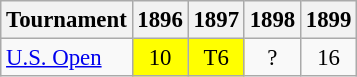<table class="wikitable" style="font-size:95%;text-align:center;">
<tr>
<th>Tournament</th>
<th>1896</th>
<th>1897</th>
<th>1898</th>
<th>1899</th>
</tr>
<tr>
<td align=left><a href='#'>U.S. Open</a></td>
<td style="background:yellow;">10</td>
<td style="background:yellow;">T6</td>
<td>?</td>
<td>16</td>
</tr>
</table>
